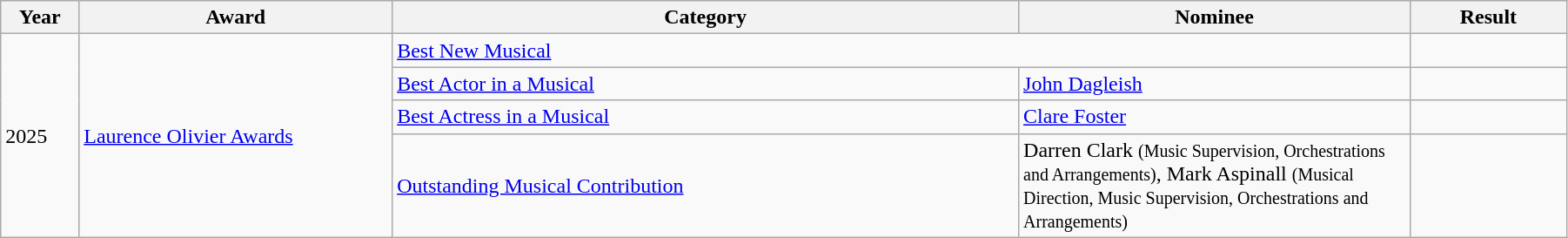<table class="wikitable" style="width:95%;">
<tr>
<th style="width:5%;">Year</th>
<th style="width:20%;">Award</th>
<th style="width:40%;">Category</th>
<th style="width:25%;">Nominee</th>
<th style="width:10%;">Result</th>
</tr>
<tr>
<td rowspan="4">2025</td>
<td rowspan="4"><a href='#'>Laurence Olivier Awards</a></td>
<td colspan="2"><a href='#'>Best New Musical</a></td>
<td></td>
</tr>
<tr>
<td><a href='#'>Best Actor in a Musical</a></td>
<td><a href='#'>John Dagleish</a></td>
<td></td>
</tr>
<tr>
<td><a href='#'>Best Actress in a Musical</a></td>
<td><a href='#'>Clare Foster</a></td>
<td></td>
</tr>
<tr>
<td><a href='#'>Outstanding Musical Contribution</a></td>
<td>Darren Clark <small>(Music Supervision, Orchestrations and Arrangements)</small>, Mark Aspinall <small>(Musical Direction, Music Supervision, Orchestrations and Arrangements)</small></td>
<td></td>
</tr>
</table>
